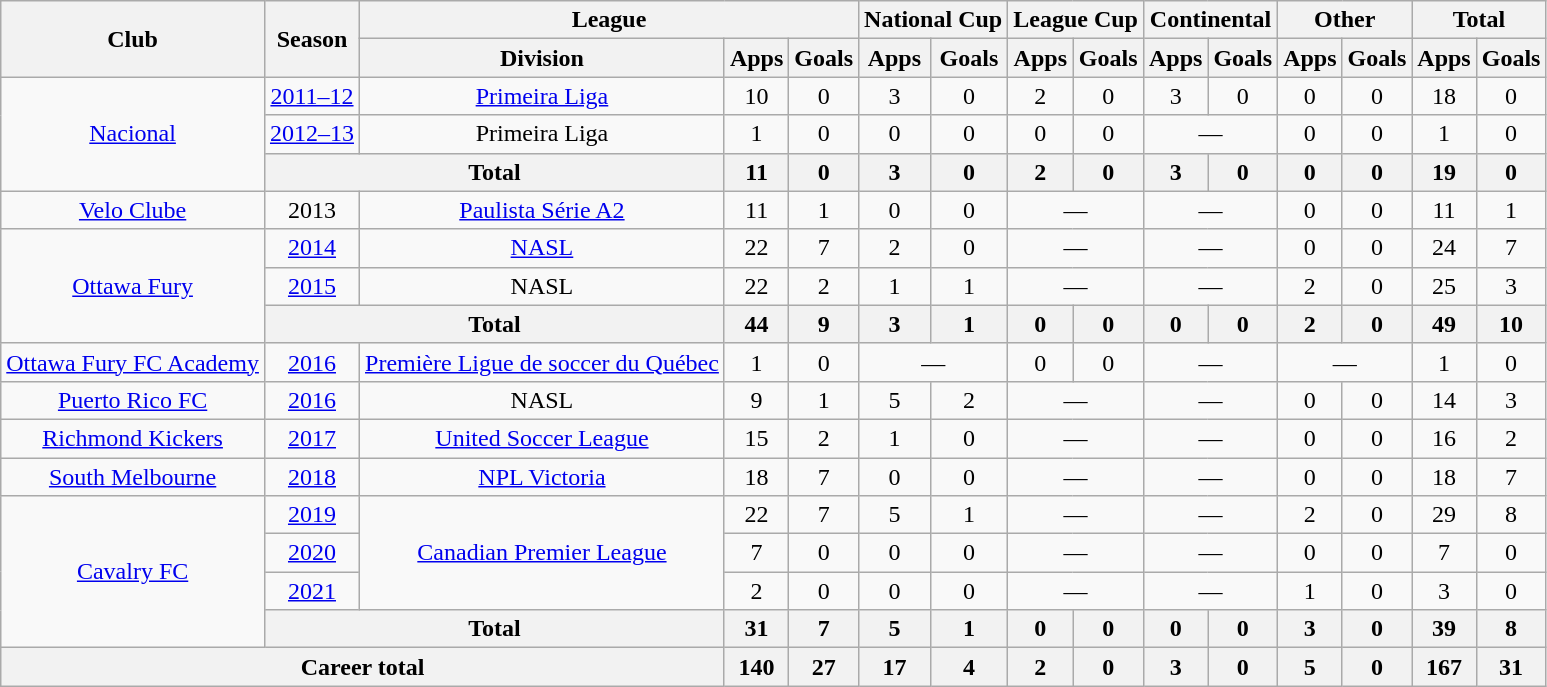<table class="wikitable" style="text-align:center">
<tr>
<th rowspan="2">Club</th>
<th rowspan="2">Season</th>
<th colspan="3">League</th>
<th colspan="2">National Cup</th>
<th colspan="2">League Cup</th>
<th colspan="2">Continental</th>
<th colspan="2">Other</th>
<th colspan="2">Total</th>
</tr>
<tr>
<th>Division</th>
<th>Apps</th>
<th>Goals</th>
<th>Apps</th>
<th>Goals</th>
<th>Apps</th>
<th>Goals</th>
<th>Apps</th>
<th>Goals</th>
<th>Apps</th>
<th>Goals</th>
<th>Apps</th>
<th>Goals</th>
</tr>
<tr>
<td rowspan="3"><a href='#'>Nacional</a></td>
<td><a href='#'>2011–12</a></td>
<td><a href='#'>Primeira Liga</a></td>
<td>10</td>
<td>0</td>
<td>3</td>
<td>0</td>
<td>2</td>
<td>0</td>
<td>3</td>
<td>0</td>
<td>0</td>
<td>0</td>
<td>18</td>
<td>0</td>
</tr>
<tr>
<td><a href='#'>2012–13</a></td>
<td>Primeira Liga</td>
<td>1</td>
<td>0</td>
<td>0</td>
<td>0</td>
<td>0</td>
<td>0</td>
<td colspan="2">—</td>
<td>0</td>
<td>0</td>
<td>1</td>
<td>0</td>
</tr>
<tr>
<th colspan="2">Total</th>
<th>11</th>
<th>0</th>
<th>3</th>
<th>0</th>
<th>2</th>
<th>0</th>
<th>3</th>
<th>0</th>
<th>0</th>
<th>0</th>
<th>19</th>
<th>0</th>
</tr>
<tr>
<td rowspan="1"><a href='#'>Velo Clube</a></td>
<td>2013</td>
<td rowspan="1"><a href='#'>Paulista Série A2</a></td>
<td>11</td>
<td>1</td>
<td>0</td>
<td>0</td>
<td colspan="2">—</td>
<td colspan="2">—</td>
<td>0</td>
<td>0</td>
<td>11</td>
<td>1</td>
</tr>
<tr>
<td rowspan="3"><a href='#'>Ottawa Fury</a></td>
<td><a href='#'>2014</a></td>
<td><a href='#'>NASL</a></td>
<td>22</td>
<td>7</td>
<td>2</td>
<td>0</td>
<td colspan="2">—</td>
<td colspan="2">—</td>
<td>0</td>
<td>0</td>
<td>24</td>
<td>7</td>
</tr>
<tr>
<td><a href='#'>2015</a></td>
<td>NASL</td>
<td>22</td>
<td>2</td>
<td>1</td>
<td>1</td>
<td colspan="2">—</td>
<td colspan="2">—</td>
<td>2</td>
<td>0</td>
<td>25</td>
<td>3</td>
</tr>
<tr>
<th colspan="2">Total</th>
<th>44</th>
<th>9</th>
<th>3</th>
<th>1</th>
<th>0</th>
<th>0</th>
<th>0</th>
<th>0</th>
<th>2</th>
<th>0</th>
<th>49</th>
<th>10</th>
</tr>
<tr>
<td><a href='#'>Ottawa Fury FC Academy</a></td>
<td><a href='#'>2016</a></td>
<td><a href='#'>Première Ligue de soccer du Québec</a></td>
<td>1</td>
<td>0</td>
<td colspan="2">—</td>
<td>0</td>
<td>0</td>
<td colspan="2">—</td>
<td colspan="2">—</td>
<td>1</td>
<td>0</td>
</tr>
<tr>
<td><a href='#'>Puerto Rico FC</a></td>
<td><a href='#'>2016</a></td>
<td>NASL</td>
<td>9</td>
<td>1</td>
<td>5</td>
<td>2</td>
<td colspan="2">—</td>
<td colspan="2">—</td>
<td>0</td>
<td>0</td>
<td>14</td>
<td>3</td>
</tr>
<tr>
<td><a href='#'>Richmond Kickers</a></td>
<td><a href='#'>2017</a></td>
<td><a href='#'>United Soccer League</a></td>
<td>15</td>
<td>2</td>
<td>1</td>
<td>0</td>
<td colspan="2">—</td>
<td colspan="2">—</td>
<td>0</td>
<td>0</td>
<td>16</td>
<td>2</td>
</tr>
<tr>
<td><a href='#'>South Melbourne</a></td>
<td><a href='#'>2018</a></td>
<td><a href='#'>NPL Victoria</a></td>
<td>18</td>
<td>7</td>
<td>0</td>
<td>0</td>
<td colspan="2">—</td>
<td colspan="2">—</td>
<td>0</td>
<td>0</td>
<td>18</td>
<td>7</td>
</tr>
<tr>
<td rowspan="4"><a href='#'>Cavalry FC</a></td>
<td><a href='#'>2019</a></td>
<td rowspan="3"><a href='#'>Canadian Premier League</a></td>
<td>22</td>
<td>7</td>
<td>5</td>
<td>1</td>
<td colspan="2">—</td>
<td colspan="2">—</td>
<td>2</td>
<td>0</td>
<td>29</td>
<td>8</td>
</tr>
<tr>
<td><a href='#'>2020</a></td>
<td>7</td>
<td>0</td>
<td>0</td>
<td>0</td>
<td colspan="2">—</td>
<td colspan="2">—</td>
<td>0</td>
<td>0</td>
<td>7</td>
<td>0</td>
</tr>
<tr>
<td><a href='#'>2021</a></td>
<td>2</td>
<td>0</td>
<td>0</td>
<td>0</td>
<td colspan="2">—</td>
<td colspan="2">—</td>
<td>1</td>
<td>0</td>
<td>3</td>
<td>0</td>
</tr>
<tr>
<th colspan="2">Total</th>
<th>31</th>
<th>7</th>
<th>5</th>
<th>1</th>
<th>0</th>
<th>0</th>
<th>0</th>
<th>0</th>
<th>3</th>
<th>0</th>
<th>39</th>
<th>8</th>
</tr>
<tr>
<th colspan="3">Career total</th>
<th>140</th>
<th>27</th>
<th>17</th>
<th>4</th>
<th>2</th>
<th>0</th>
<th>3</th>
<th>0</th>
<th>5</th>
<th>0</th>
<th>167</th>
<th>31</th>
</tr>
</table>
